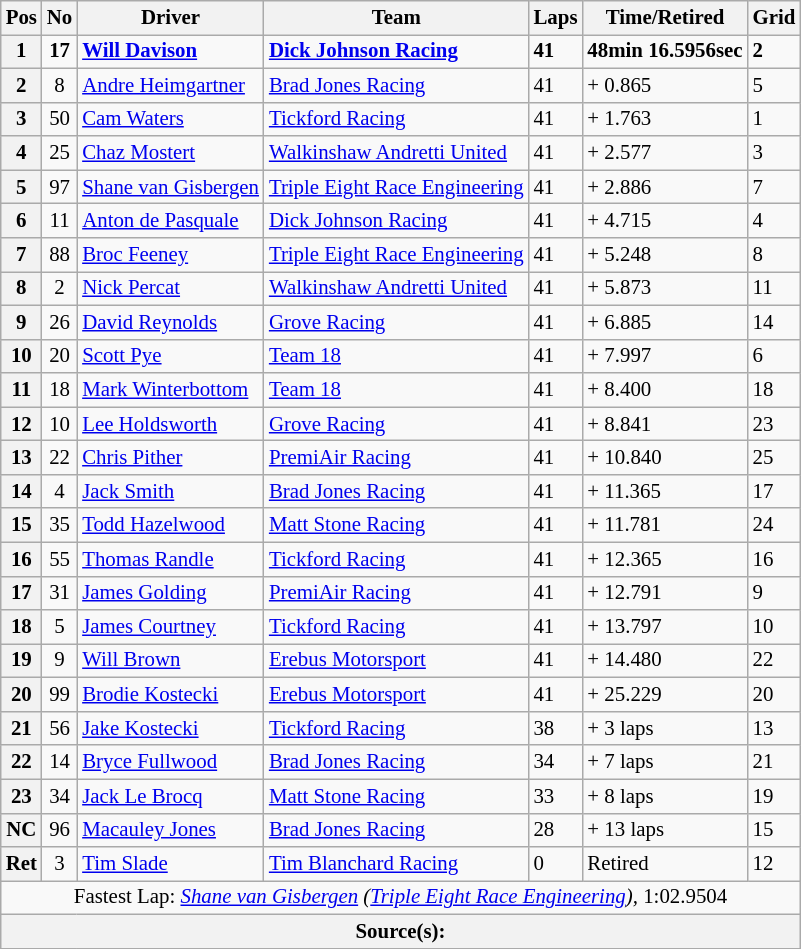<table class="wikitable" style="font-size: 87%">
<tr>
<th>Pos</th>
<th>No</th>
<th>Driver</th>
<th>Team</th>
<th>Laps</th>
<th>Time/Retired</th>
<th>Grid</th>
</tr>
<tr>
<th>1</th>
<td align="center"><strong>17</strong></td>
<td> <strong><a href='#'>Will Davison</a></strong></td>
<td><strong><a href='#'>Dick Johnson Racing</a></strong></td>
<td><strong>41</strong></td>
<td><strong>48min 16.5956sec</strong></td>
<td><strong>2</strong></td>
</tr>
<tr>
<th>2</th>
<td align="center">8</td>
<td> <a href='#'>Andre Heimgartner</a></td>
<td><a href='#'>Brad Jones Racing</a></td>
<td>41</td>
<td>+ 0.865</td>
<td>5</td>
</tr>
<tr>
<th>3</th>
<td align="center">50</td>
<td> <a href='#'>Cam Waters</a></td>
<td><a href='#'>Tickford Racing</a></td>
<td>41</td>
<td>+ 1.763</td>
<td>1</td>
</tr>
<tr>
<th>4</th>
<td align="center">25</td>
<td> <a href='#'>Chaz Mostert</a></td>
<td><a href='#'>Walkinshaw Andretti United</a></td>
<td>41</td>
<td>+ 2.577</td>
<td>3</td>
</tr>
<tr>
<th>5</th>
<td align="center">97</td>
<td> <a href='#'>Shane van Gisbergen</a></td>
<td><a href='#'>Triple Eight Race Engineering</a></td>
<td>41</td>
<td>+ 2.886</td>
<td>7</td>
</tr>
<tr>
<th>6</th>
<td align="center">11</td>
<td> <a href='#'>Anton de Pasquale</a></td>
<td><a href='#'>Dick Johnson Racing</a></td>
<td>41</td>
<td>+ 4.715</td>
<td>4</td>
</tr>
<tr>
<th>7</th>
<td align="center">88</td>
<td> <a href='#'>Broc Feeney</a></td>
<td><a href='#'>Triple Eight Race Engineering</a></td>
<td>41</td>
<td>+ 5.248</td>
<td>8</td>
</tr>
<tr>
<th>8</th>
<td align="center">2</td>
<td> <a href='#'>Nick Percat</a></td>
<td><a href='#'>Walkinshaw Andretti United</a></td>
<td>41</td>
<td>+ 5.873</td>
<td>11</td>
</tr>
<tr>
<th>9</th>
<td align="center">26</td>
<td> <a href='#'>David Reynolds</a></td>
<td><a href='#'>Grove Racing</a></td>
<td>41</td>
<td>+ 6.885</td>
<td>14</td>
</tr>
<tr>
<th>10</th>
<td align="center">20</td>
<td> <a href='#'>Scott Pye</a></td>
<td><a href='#'>Team 18</a></td>
<td>41</td>
<td>+ 7.997</td>
<td>6</td>
</tr>
<tr>
<th>11</th>
<td align="center">18</td>
<td> <a href='#'>Mark Winterbottom</a></td>
<td><a href='#'>Team 18</a></td>
<td>41</td>
<td>+ 8.400</td>
<td>18</td>
</tr>
<tr>
<th>12</th>
<td align="center">10</td>
<td> <a href='#'>Lee Holdsworth</a></td>
<td><a href='#'>Grove Racing</a></td>
<td>41</td>
<td>+ 8.841</td>
<td>23</td>
</tr>
<tr>
<th>13</th>
<td align="center">22</td>
<td> <a href='#'>Chris Pither</a></td>
<td><a href='#'>PremiAir Racing</a></td>
<td>41</td>
<td>+ 10.840</td>
<td>25</td>
</tr>
<tr>
<th>14</th>
<td align="center">4</td>
<td> <a href='#'>Jack Smith</a></td>
<td><a href='#'>Brad Jones Racing</a></td>
<td>41</td>
<td>+ 11.365</td>
<td>17</td>
</tr>
<tr>
<th>15</th>
<td align="center">35</td>
<td> <a href='#'>Todd Hazelwood</a></td>
<td><a href='#'>Matt Stone Racing</a></td>
<td>41</td>
<td>+ 11.781</td>
<td>24</td>
</tr>
<tr>
<th>16</th>
<td align="center">55</td>
<td> <a href='#'>Thomas Randle</a></td>
<td><a href='#'>Tickford Racing</a></td>
<td>41</td>
<td>+ 12.365</td>
<td>16</td>
</tr>
<tr>
<th>17</th>
<td align="center">31</td>
<td> <a href='#'>James Golding</a></td>
<td><a href='#'>PremiAir Racing</a></td>
<td>41</td>
<td>+ 12.791</td>
<td>9</td>
</tr>
<tr>
<th>18</th>
<td align="center">5</td>
<td> <a href='#'>James Courtney</a></td>
<td><a href='#'>Tickford Racing</a></td>
<td>41</td>
<td>+ 13.797</td>
<td>10</td>
</tr>
<tr>
<th>19</th>
<td align="center">9</td>
<td> <a href='#'>Will Brown</a></td>
<td><a href='#'>Erebus Motorsport</a></td>
<td>41</td>
<td>+ 14.480</td>
<td>22</td>
</tr>
<tr>
<th>20</th>
<td align="center">99</td>
<td> <a href='#'>Brodie Kostecki</a></td>
<td><a href='#'>Erebus Motorsport</a></td>
<td>41</td>
<td>+ 25.229</td>
<td>20</td>
</tr>
<tr>
<th>21</th>
<td align="center">56</td>
<td> <a href='#'>Jake Kostecki</a></td>
<td><a href='#'>Tickford Racing</a></td>
<td>38</td>
<td>+ 3 laps</td>
<td>13</td>
</tr>
<tr>
<th>22</th>
<td align="center">14</td>
<td> <a href='#'>Bryce Fullwood</a></td>
<td><a href='#'>Brad Jones Racing</a></td>
<td>34</td>
<td>+ 7 laps</td>
<td>21</td>
</tr>
<tr>
<th>23</th>
<td align="center">34</td>
<td> <a href='#'>Jack Le Brocq</a></td>
<td><a href='#'>Matt Stone Racing</a></td>
<td>33</td>
<td>+ 8 laps</td>
<td>19</td>
</tr>
<tr>
<th>NC</th>
<td align="center">96</td>
<td> <a href='#'>Macauley Jones</a></td>
<td><a href='#'>Brad Jones Racing</a></td>
<td>28</td>
<td>+ 13 laps</td>
<td>15</td>
</tr>
<tr>
<th>Ret</th>
<td align="center">3</td>
<td> <a href='#'>Tim Slade</a></td>
<td><a href='#'>Tim Blanchard Racing</a></td>
<td>0</td>
<td>Retired</td>
<td>12</td>
</tr>
<tr>
<td colspan=8 align=center>Fastest Lap: <em><a href='#'>Shane van Gisbergen</a> (<a href='#'>Triple Eight Race Engineering</a>),</em> 1:02.9504</td>
</tr>
<tr>
<th colspan=8>Source(s):</th>
</tr>
<tr>
</tr>
</table>
